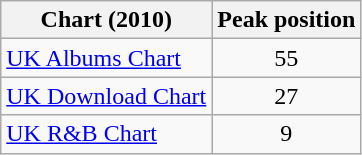<table class="wikitable sortable">
<tr>
<th>Chart (2010)</th>
<th>Peak position</th>
</tr>
<tr>
<td><a href='#'>UK Albums Chart</a></td>
<td align="center">55</td>
</tr>
<tr>
<td><a href='#'>UK Download Chart</a></td>
<td align="center">27</td>
</tr>
<tr>
<td><a href='#'>UK R&B Chart</a></td>
<td align="center">9</td>
</tr>
</table>
